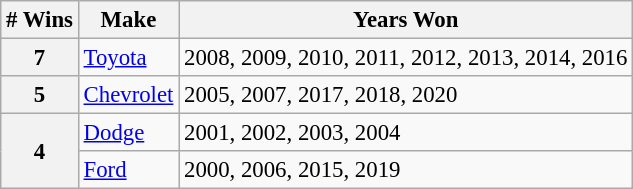<table class="wikitable" style="font-size: 95%;">
<tr>
<th># Wins</th>
<th>Make</th>
<th>Years Won</th>
</tr>
<tr>
<th>7</th>
<td> <a href='#'>Toyota</a></td>
<td>2008, 2009, 2010, 2011, 2012, 2013, 2014, 2016</td>
</tr>
<tr>
<th>5</th>
<td> <a href='#'>Chevrolet</a></td>
<td>2005, 2007, 2017, 2018, 2020</td>
</tr>
<tr>
<th rowspan="2">4</th>
<td> <a href='#'>Dodge</a></td>
<td>2001, 2002, 2003, 2004</td>
</tr>
<tr>
<td> <a href='#'>Ford</a></td>
<td>2000, 2006, 2015, 2019</td>
</tr>
</table>
